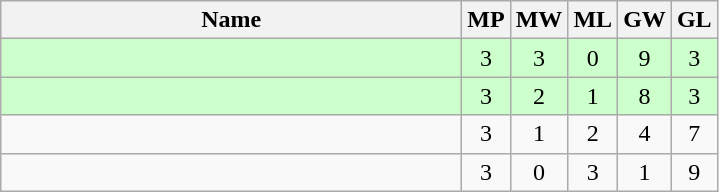<table class=wikitable style="text-align:center">
<tr>
<th width=300>Name</th>
<th width=20>MP</th>
<th width=20>MW</th>
<th width=20>ML</th>
<th width=20>GW</th>
<th width=20>GL</th>
</tr>
<tr style="background-color:#ccffcc;">
<td style="text-align:left;"><strong></strong></td>
<td>3</td>
<td>3</td>
<td>0</td>
<td>9</td>
<td>3</td>
</tr>
<tr style="background-color:#ccffcc;">
<td style="text-align:left;"><strong></strong></td>
<td>3</td>
<td>2</td>
<td>1</td>
<td>8</td>
<td>3</td>
</tr>
<tr>
<td style="text-align:left;"></td>
<td>3</td>
<td>1</td>
<td>2</td>
<td>4</td>
<td>7</td>
</tr>
<tr>
<td style="text-align:left;"></td>
<td>3</td>
<td>0</td>
<td>3</td>
<td>1</td>
<td>9</td>
</tr>
</table>
